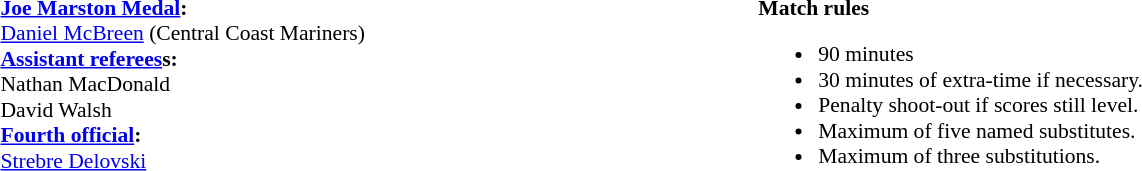<table style="width:100%;font-size:90%">
<tr>
<td style="width:40%;vertical-align:top"><br><strong><a href='#'>Joe Marston Medal</a>:</strong>
<br><a href='#'>Daniel McBreen</a> (Central Coast Mariners)<br><strong><a href='#'>Assistant referees</a>s:</strong>
<br>Nathan MacDonald
<br>David Walsh
<br><strong><a href='#'>Fourth official</a>:</strong>
<br><a href='#'>Strebre Delovski</a></td>
<td style="width:60%;vertical-align:top"><br><strong>Match rules</strong><ul><li>90 minutes</li><li>30 minutes of extra-time if necessary.</li><li>Penalty shoot-out if scores still level.</li><li>Maximum of five named substitutes.</li><li>Maximum of three substitutions.</li></ul></td>
</tr>
</table>
